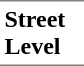<table border=0 cellspacing=0 cellpadding=3>
<tr>
<td style="border-bottom:solid 1px gray;border-top:solid 1px gray;" width=50 valign=top><strong>Street Level</strong></td>
</tr>
</table>
